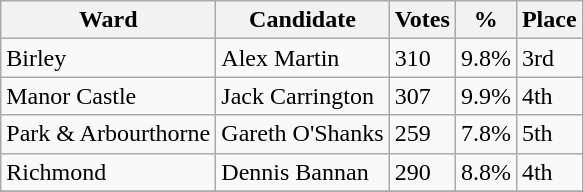<table class="wikitable">
<tr>
<th>Ward</th>
<th>Candidate</th>
<th>Votes</th>
<th>%</th>
<th>Place</th>
</tr>
<tr>
<td>Birley</td>
<td>Alex Martin</td>
<td>310</td>
<td>9.8%</td>
<td>3rd</td>
</tr>
<tr>
<td>Manor Castle</td>
<td>Jack Carrington</td>
<td>307</td>
<td>9.9%</td>
<td>4th</td>
</tr>
<tr>
<td>Park & Arbourthorne</td>
<td>Gareth O'Shanks</td>
<td>259</td>
<td>7.8%</td>
<td>5th</td>
</tr>
<tr>
<td>Richmond</td>
<td>Dennis Bannan</td>
<td>290</td>
<td>8.8%</td>
<td>4th</td>
</tr>
<tr>
</tr>
</table>
